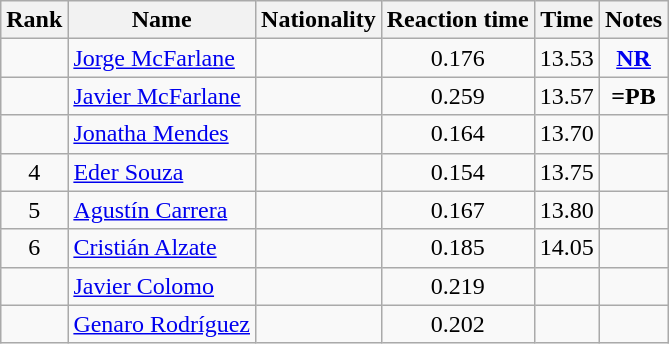<table class="wikitable sortable" style="text-align:center">
<tr>
<th>Rank</th>
<th>Name</th>
<th>Nationality</th>
<th>Reaction time</th>
<th>Time</th>
<th>Notes</th>
</tr>
<tr>
<td></td>
<td align=left><a href='#'>Jorge McFarlane</a></td>
<td align=left></td>
<td>0.176</td>
<td>13.53</td>
<td><a href='#'><strong>NR</strong></a></td>
</tr>
<tr>
<td></td>
<td align=left><a href='#'>Javier McFarlane</a></td>
<td align=left></td>
<td>0.259</td>
<td>13.57</td>
<td><strong>=PB</strong></td>
</tr>
<tr>
<td></td>
<td align=left><a href='#'>Jonatha Mendes</a></td>
<td align=left></td>
<td>0.164</td>
<td>13.70</td>
<td></td>
</tr>
<tr>
<td>4</td>
<td align=left><a href='#'>Eder Souza</a></td>
<td align=left></td>
<td>0.154</td>
<td>13.75</td>
<td></td>
</tr>
<tr>
<td>5</td>
<td align=left><a href='#'>Agustín Carrera</a></td>
<td align=left></td>
<td>0.167</td>
<td>13.80</td>
<td></td>
</tr>
<tr>
<td>6</td>
<td align=left><a href='#'>Cristián Alzate</a></td>
<td align=left></td>
<td>0.185</td>
<td>14.05</td>
<td></td>
</tr>
<tr>
<td></td>
<td align=left><a href='#'>Javier Colomo</a></td>
<td align=left></td>
<td>0.219</td>
<td></td>
<td></td>
</tr>
<tr>
<td></td>
<td align=left><a href='#'>Genaro Rodríguez</a></td>
<td align=left></td>
<td>0.202</td>
<td></td>
<td></td>
</tr>
</table>
